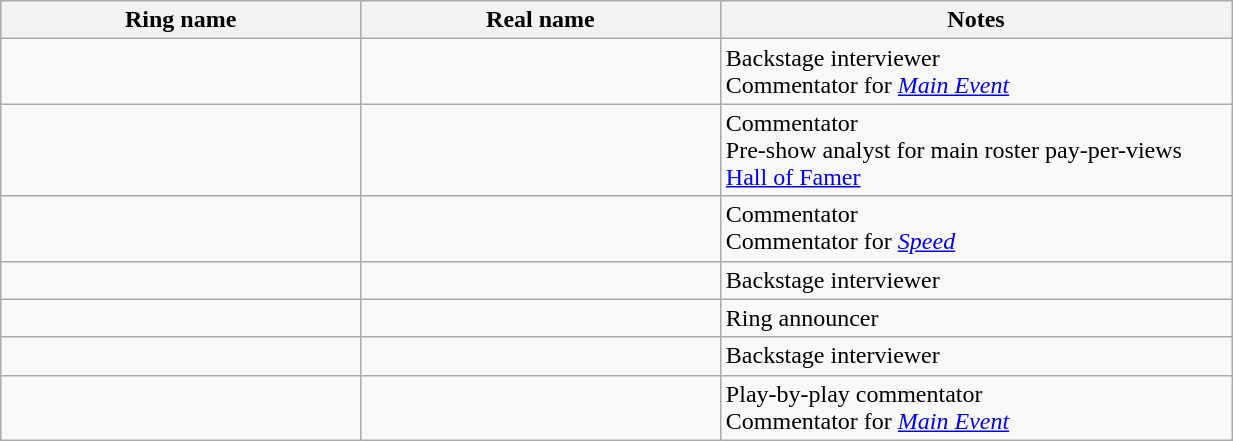<table class="wikitable sortable" style="width:65%;">
<tr>
<th width=19%>Ring name</th>
<th width=19%>Real name</th>
<th width=27%>Notes</th>
</tr>
<tr>
<td></td>
<td></td>
<td>Backstage interviewer<br>Commentator for <em><a href='#'>Main Event</a></em></td>
</tr>
<tr>
<td></td>
<td></td>
<td>Commentator<br>Pre-show analyst for main roster pay-per-views<br><a href='#'>Hall of Famer</a></td>
</tr>
<tr>
<td></td>
<td></td>
<td>Commentator<br>Commentator for <em><a href='#'>Speed</a></em></td>
</tr>
<tr>
<td></td>
<td></td>
<td>Backstage interviewer</td>
</tr>
<tr>
<td></td>
<td></td>
<td>Ring announcer</td>
</tr>
<tr>
<td></td>
<td></td>
<td>Backstage interviewer</td>
</tr>
<tr>
<td></td>
<td></td>
<td>Play-by-play commentator<br>Commentator for <em><a href='#'>Main Event</a></em></td>
</tr>
</table>
